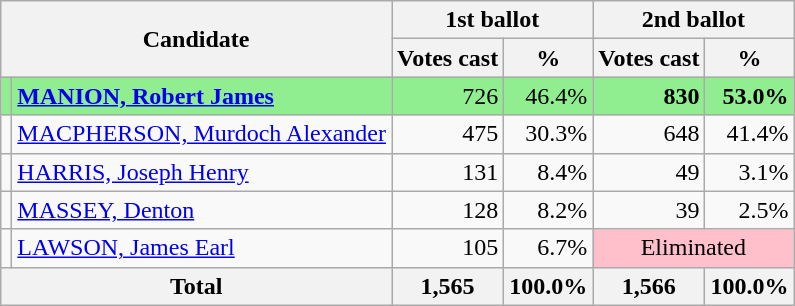<table class="wikitable">
<tr>
<th rowspan="2" colspan="2">Candidate</th>
<th colspan="2">1st ballot</th>
<th colspan="2">2nd ballot</th>
</tr>
<tr>
<th>Votes cast</th>
<th>%</th>
<th>Votes cast</th>
<th>%</th>
</tr>
<tr style="background:lightgreen;">
<td></td>
<td><strong><a href='#'>MANION, Robert James</a></strong></td>
<td align="right">726</td>
<td align="right">46.4%</td>
<td align="right"><strong>830</strong></td>
<td align="right"><strong>53.0%</strong></td>
</tr>
<tr>
<td></td>
<td><a href='#'>MACPHERSON, Murdoch Alexander</a></td>
<td align="right">475</td>
<td align="right">30.3%</td>
<td align="right">648</td>
<td align="right">41.4%</td>
</tr>
<tr>
<td></td>
<td><a href='#'>HARRIS, Joseph Henry</a></td>
<td align="right">131</td>
<td align="right">8.4%</td>
<td align="right">49</td>
<td align="right">3.1%</td>
</tr>
<tr>
<td></td>
<td><a href='#'>MASSEY, Denton</a></td>
<td align="right">128</td>
<td align="right">8.2%</td>
<td align="right">39</td>
<td align="right">2.5%</td>
</tr>
<tr>
<td></td>
<td><a href='#'>LAWSON, James Earl</a></td>
<td align="right">105</td>
<td align="right">6.7%</td>
<td style="text-align:center; background:pink;" colspan="2">Eliminated</td>
</tr>
<tr>
<th colspan="2">Total</th>
<th align="right">1,565</th>
<th align="right">100.0%</th>
<th align="right">1,566</th>
<th align="right">100.0%</th>
</tr>
</table>
